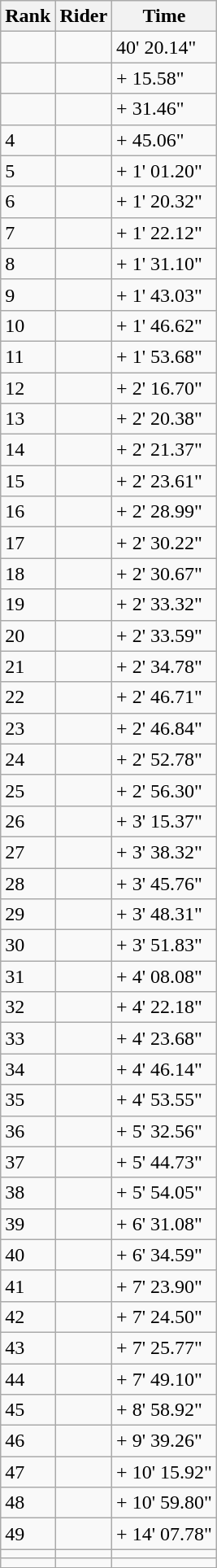<table class="wikitable sortable">
<tr>
<th>Rank</th>
<th>Rider</th>
<th>Time</th>
</tr>
<tr>
<td></td>
<td></td>
<td>40' 20.14"</td>
</tr>
<tr>
<td></td>
<td></td>
<td>+ 15.58"</td>
</tr>
<tr>
<td></td>
<td></td>
<td>+ 31.46"</td>
</tr>
<tr>
<td>4</td>
<td></td>
<td>+ 45.06"</td>
</tr>
<tr>
<td>5</td>
<td></td>
<td>+ 1' 01.20"</td>
</tr>
<tr>
<td>6</td>
<td></td>
<td>+ 1' 20.32"</td>
</tr>
<tr>
<td>7</td>
<td></td>
<td>+ 1' 22.12"</td>
</tr>
<tr>
<td>8</td>
<td></td>
<td>+ 1' 31.10"</td>
</tr>
<tr>
<td>9</td>
<td></td>
<td>+ 1' 43.03"</td>
</tr>
<tr>
<td>10</td>
<td></td>
<td>+ 1' 46.62"</td>
</tr>
<tr>
<td>11</td>
<td></td>
<td>+ 1' 53.68"</td>
</tr>
<tr>
<td>12</td>
<td></td>
<td>+ 2' 16.70"</td>
</tr>
<tr>
<td>13</td>
<td></td>
<td>+ 2' 20.38"</td>
</tr>
<tr>
<td>14</td>
<td></td>
<td>+ 2' 21.37"</td>
</tr>
<tr>
<td>15</td>
<td></td>
<td>+ 2' 23.61"</td>
</tr>
<tr>
<td>16</td>
<td></td>
<td>+ 2' 28.99"</td>
</tr>
<tr>
<td>17</td>
<td></td>
<td>+ 2' 30.22"</td>
</tr>
<tr>
<td>18</td>
<td></td>
<td>+ 2' 30.67"</td>
</tr>
<tr>
<td>19</td>
<td></td>
<td>+ 2' 33.32"</td>
</tr>
<tr>
<td>20</td>
<td></td>
<td>+ 2' 33.59"</td>
</tr>
<tr>
<td>21</td>
<td></td>
<td>+ 2' 34.78"</td>
</tr>
<tr>
<td>22</td>
<td></td>
<td>+ 2' 46.71"</td>
</tr>
<tr>
<td>23</td>
<td></td>
<td>+ 2' 46.84"</td>
</tr>
<tr>
<td>24</td>
<td></td>
<td>+ 2' 52.78"</td>
</tr>
<tr>
<td>25</td>
<td></td>
<td>+ 2' 56.30"</td>
</tr>
<tr>
<td>26</td>
<td></td>
<td>+ 3' 15.37"</td>
</tr>
<tr>
<td>27</td>
<td></td>
<td>+ 3' 38.32"</td>
</tr>
<tr>
<td>28</td>
<td></td>
<td>+ 3' 45.76"</td>
</tr>
<tr>
<td>29</td>
<td></td>
<td>+ 3' 48.31"</td>
</tr>
<tr>
<td>30</td>
<td></td>
<td>+ 3' 51.83"</td>
</tr>
<tr>
<td>31</td>
<td></td>
<td>+ 4' 08.08"</td>
</tr>
<tr>
<td>32</td>
<td></td>
<td>+ 4' 22.18"</td>
</tr>
<tr>
<td>33</td>
<td></td>
<td>+ 4' 23.68"</td>
</tr>
<tr>
<td>34</td>
<td></td>
<td>+ 4' 46.14"</td>
</tr>
<tr>
<td>35</td>
<td></td>
<td>+ 4' 53.55"</td>
</tr>
<tr>
<td>36</td>
<td></td>
<td>+ 5' 32.56"</td>
</tr>
<tr>
<td>37</td>
<td></td>
<td>+ 5' 44.73"</td>
</tr>
<tr>
<td>38</td>
<td></td>
<td>+ 5' 54.05"</td>
</tr>
<tr>
<td>39</td>
<td></td>
<td>+ 6' 31.08"</td>
</tr>
<tr>
<td>40</td>
<td></td>
<td>+ 6' 34.59"</td>
</tr>
<tr>
<td>41</td>
<td></td>
<td>+ 7' 23.90"</td>
</tr>
<tr>
<td>42</td>
<td></td>
<td>+ 7' 24.50"</td>
</tr>
<tr>
<td>43</td>
<td></td>
<td>+ 7' 25.77"</td>
</tr>
<tr>
<td>44</td>
<td></td>
<td>+ 7' 49.10"</td>
</tr>
<tr>
<td>45</td>
<td></td>
<td>+ 8' 58.92"</td>
</tr>
<tr>
<td>46</td>
<td></td>
<td>+ 9' 39.26"</td>
</tr>
<tr>
<td>47</td>
<td></td>
<td>+ 10' 15.92"</td>
</tr>
<tr>
<td>48</td>
<td></td>
<td>+ 10' 59.80"</td>
</tr>
<tr>
<td>49</td>
<td></td>
<td>+ 14' 07.78"</td>
</tr>
<tr>
<td></td>
<td></td>
<td></td>
</tr>
<tr>
<td></td>
<td></td>
<td></td>
</tr>
</table>
